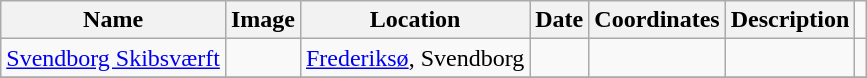<table class="wikitable sortable">
<tr>
<th>Name</th>
<th>Image</th>
<th>Location</th>
<th>Date</th>
<th>Coordinates</th>
<th>Description</th>
</tr>
<tr>
<td><a href='#'>Svendborg Skibsværft</a></td>
<td></td>
<td><a href='#'>Frederiksø</a>, Svendborg</td>
<td></td>
<td></td>
<td></td>
<td></td>
</tr>
<tr>
</tr>
</table>
